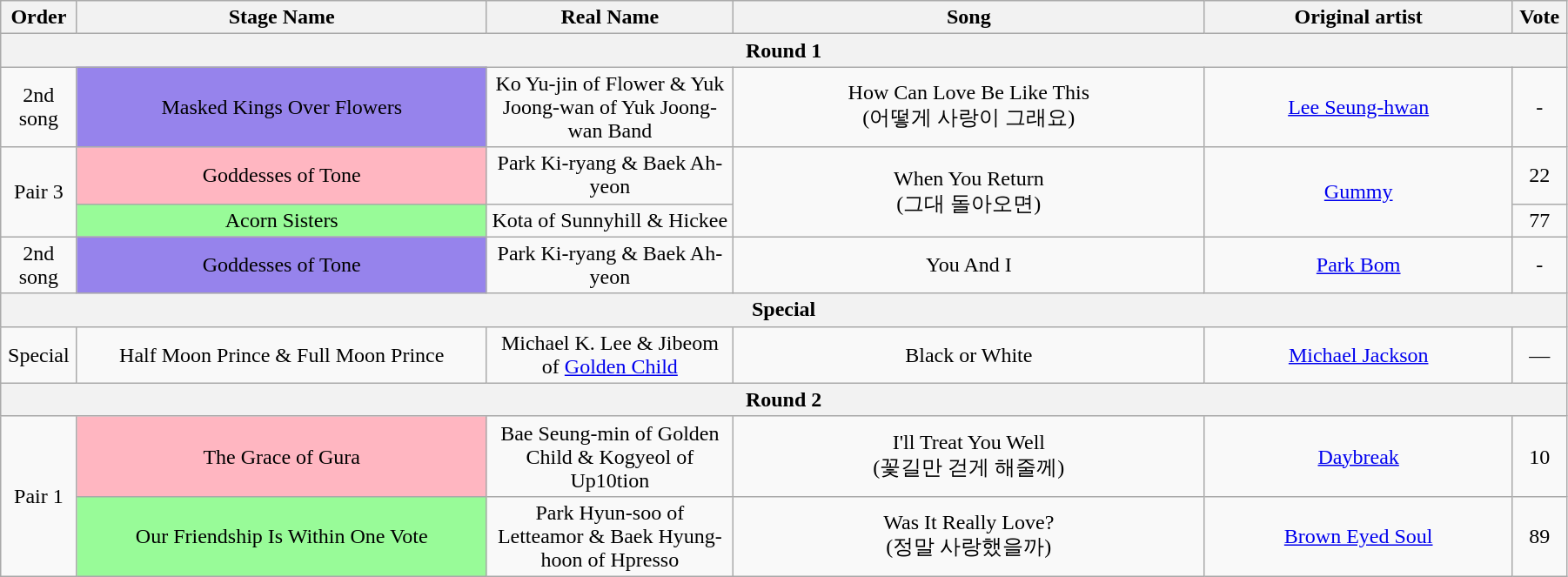<table class="wikitable" style="text-align:center; width:95%;">
<tr>
<th style="width:1%;">Order</th>
<th style="width:20%;">Stage Name</th>
<th style="width:12%;">Real Name</th>
<th style="width:23%;">Song</th>
<th style="width:15%;">Original artist</th>
<th style="width:1%;">Vote</th>
</tr>
<tr>
<th colspan=6>Round 1</th>
</tr>
<tr>
<td rowspan=1>2nd song</td>
<td bgcolor="#9683EC">Masked Kings Over Flowers</td>
<td>Ko Yu-jin of Flower & Yuk Joong-wan of Yuk Joong-wan Band</td>
<td>How Can Love Be Like This<br>(어떻게 사랑이 그래요)</td>
<td><a href='#'>Lee Seung-hwan</a></td>
<td>-</td>
</tr>
<tr>
<td rowspan=2>Pair 3</td>
<td bgcolor="lightpink">Goddesses of Tone</td>
<td>Park Ki-ryang & Baek Ah-yeon</td>
<td rowspan=2>When You Return<br>(그대 돌아오면)</td>
<td rowspan=2><a href='#'>Gummy</a></td>
<td>22</td>
</tr>
<tr>
<td bgcolor="palegreen">Acorn Sisters</td>
<td>Kota of Sunnyhill & Hickee</td>
<td>77</td>
</tr>
<tr>
<td>2nd song</td>
<td bgcolor="#9683EC">Goddesses of Tone</td>
<td>Park Ki-ryang & Baek Ah-yeon</td>
<td>You And I</td>
<td><a href='#'>Park Bom</a></td>
<td>-</td>
</tr>
<tr>
<th colspan=6>Special</th>
</tr>
<tr>
<td>Special</td>
<td>Half Moon Prince & Full Moon Prince</td>
<td>Michael K. Lee & Jibeom of <a href='#'>Golden Child</a></td>
<td>Black or White</td>
<td><a href='#'>Michael Jackson</a></td>
<td>—</td>
</tr>
<tr>
<th colspan=6>Round 2</th>
</tr>
<tr>
<td rowspan=2>Pair 1</td>
<td bgcolor="lightpink">The Grace of Gura</td>
<td>Bae Seung-min of Golden Child & Kogyeol of Up10tion</td>
<td>I'll Treat You Well<br>(꽃길만 걷게 해줄께)</td>
<td><a href='#'>Daybreak</a></td>
<td>10</td>
</tr>
<tr>
<td bgcolor="palegreen">Our Friendship Is Within One Vote</td>
<td>Park Hyun-soo of Letteamor & Baek Hyung-hoon of Hpresso</td>
<td>Was It Really Love?<br>(정말 사랑했을까)</td>
<td><a href='#'>Brown Eyed Soul</a></td>
<td>89</td>
</tr>
</table>
